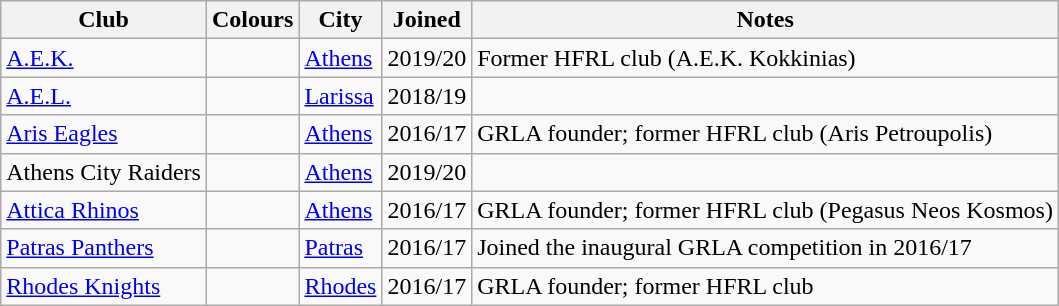<table class="wikitable sortable">
<tr>
<th>Club</th>
<th class=unsortable>Colours</th>
<th>City</th>
<th>Joined</th>
<th class=unsortable>Notes</th>
</tr>
<tr>
<td><a href='#'>A.E.K.</a></td>
<td></td>
<td><a href='#'>Athens</a></td>
<td>2019/20</td>
<td>Former HFRL club (A.E.K. Kokkinias)</td>
</tr>
<tr>
<td><a href='#'>A.E.L.</a></td>
<td></td>
<td><a href='#'>Larissa</a></td>
<td>2018/19</td>
<td></td>
</tr>
<tr>
<td><a href='#'>Aris Eagles</a></td>
<td></td>
<td><a href='#'>Athens</a></td>
<td>2016/17</td>
<td>GRLA founder; former HFRL club (Aris Petroupolis)</td>
</tr>
<tr>
<td>Athens City Raiders</td>
<td></td>
<td><a href='#'>Athens</a></td>
<td>2019/20</td>
<td></td>
</tr>
<tr>
<td><a href='#'>Attica Rhinos</a></td>
<td></td>
<td><a href='#'>Athens</a></td>
<td>2016/17</td>
<td>GRLA founder; former HFRL club (Pegasus Neos Kosmos)</td>
</tr>
<tr>
<td><a href='#'>Patras Panthers</a></td>
<td></td>
<td><a href='#'>Patras</a></td>
<td>2016/17</td>
<td>Joined the inaugural GRLA competition in 2016/17</td>
</tr>
<tr>
<td><a href='#'>Rhodes Knights</a></td>
<td></td>
<td><a href='#'>Rhodes</a></td>
<td>2016/17</td>
<td>GRLA founder; former HFRL club</td>
</tr>
</table>
